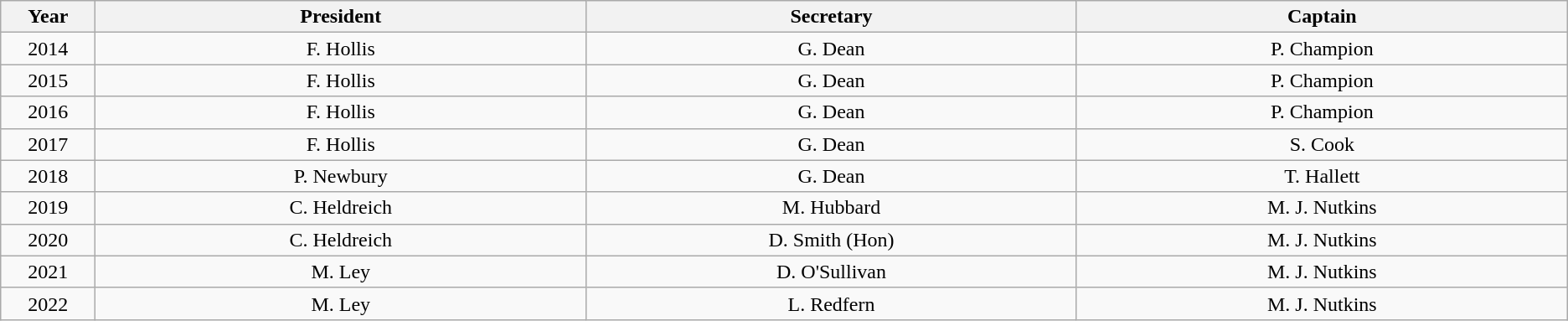<table class="wikitable" style="text-align:center">
<tr>
<th width=70>Year</th>
<th width=400>President</th>
<th width=400>Secretary</th>
<th width=400>Captain</th>
</tr>
<tr>
<td>2014</td>
<td>F. Hollis</td>
<td>G. Dean</td>
<td>P. Champion</td>
</tr>
<tr>
<td>2015</td>
<td>F. Hollis</td>
<td>G. Dean</td>
<td>P. Champion</td>
</tr>
<tr>
<td>2016</td>
<td>F. Hollis</td>
<td>G. Dean</td>
<td>P. Champion</td>
</tr>
<tr>
<td>2017</td>
<td>F. Hollis</td>
<td>G. Dean</td>
<td>S. Cook</td>
</tr>
<tr>
<td>2018</td>
<td>P. Newbury</td>
<td>G. Dean</td>
<td>T. Hallett</td>
</tr>
<tr>
<td>2019</td>
<td>C. Heldreich</td>
<td>M. Hubbard</td>
<td>M. J. Nutkins</td>
</tr>
<tr>
<td>2020</td>
<td>C. Heldreich</td>
<td>D. Smith (Hon)</td>
<td>M. J. Nutkins</td>
</tr>
<tr>
<td>2021</td>
<td>M. Ley</td>
<td>D. O'Sullivan</td>
<td>M. J. Nutkins</td>
</tr>
<tr>
<td>2022</td>
<td>M. Ley</td>
<td>L. Redfern</td>
<td>M. J. Nutkins</td>
</tr>
</table>
